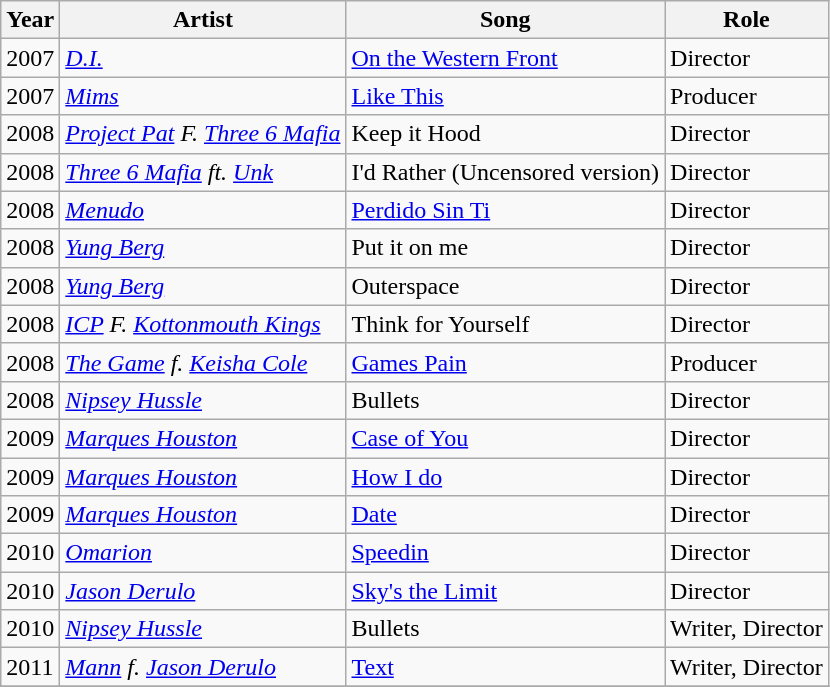<table class="wikitable sortable">
<tr>
<th>Year</th>
<th>Artist</th>
<th>Song</th>
<th>Role</th>
</tr>
<tr>
<td>2007</td>
<td><em><a href='#'>D.I.</a></em></td>
<td><a href='#'>On the Western Front</a></td>
<td>Director</td>
</tr>
<tr>
<td>2007</td>
<td><em><a href='#'>Mims</a></em></td>
<td><a href='#'>Like This</a></td>
<td>Producer</td>
</tr>
<tr>
<td>2008</td>
<td><em><a href='#'>Project Pat</a> F. <a href='#'>Three 6 Mafia</a></em></td>
<td>Keep it Hood</td>
<td>Director</td>
</tr>
<tr>
<td>2008</td>
<td><em><a href='#'>Three 6 Mafia</a> ft. <a href='#'>Unk</a></em></td>
<td>I'd Rather (Uncensored version)</td>
<td>Director</td>
</tr>
<tr>
<td>2008</td>
<td><em><a href='#'>Menudo</a></em></td>
<td><a href='#'>Perdido Sin Ti</a></td>
<td>Director</td>
</tr>
<tr>
<td>2008</td>
<td><em><a href='#'>Yung Berg</a></em></td>
<td>Put it on me</td>
<td>Director</td>
</tr>
<tr>
<td>2008</td>
<td><em><a href='#'>Yung Berg</a></em></td>
<td>Outerspace</td>
<td>Director</td>
</tr>
<tr>
<td>2008</td>
<td><em><a href='#'>ICP</a> F. <a href='#'>Kottonmouth Kings</a></em></td>
<td>Think for Yourself</td>
<td>Director</td>
</tr>
<tr>
<td>2008</td>
<td><em><a href='#'>The Game</a> f. <a href='#'>Keisha Cole</a></em></td>
<td><a href='#'>Games Pain</a></td>
<td>Producer</td>
</tr>
<tr>
<td>2008</td>
<td><em><a href='#'>Nipsey Hussle</a></em></td>
<td>Bullets</td>
<td>Director</td>
</tr>
<tr>
<td>2009</td>
<td><em><a href='#'>Marques Houston</a></em></td>
<td><a href='#'>Case of You</a></td>
<td>Director</td>
</tr>
<tr>
<td>2009</td>
<td><em><a href='#'>Marques Houston</a></em></td>
<td><a href='#'>How I do</a></td>
<td>Director</td>
</tr>
<tr>
<td>2009</td>
<td><em><a href='#'>Marques Houston</a></em></td>
<td><a href='#'>Date</a></td>
<td>Director</td>
</tr>
<tr>
<td>2010</td>
<td><em><a href='#'>Omarion</a></em></td>
<td><a href='#'>Speedin</a></td>
<td>Director</td>
</tr>
<tr>
<td>2010</td>
<td><em><a href='#'>Jason Derulo</a></em></td>
<td><a href='#'>Sky's the Limit</a></td>
<td>Director</td>
</tr>
<tr>
<td>2010</td>
<td><em><a href='#'>Nipsey Hussle</a> </em></td>
<td>Bullets</td>
<td>Writer, Director</td>
</tr>
<tr>
<td>2011</td>
<td><em><a href='#'>Mann</a> f. <a href='#'>Jason Derulo</a></em></td>
<td><a href='#'>Text</a></td>
<td>Writer, Director</td>
</tr>
<tr>
</tr>
</table>
